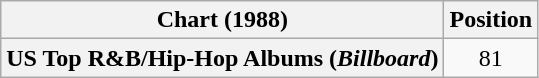<table class="wikitable plainrowheaders" style="text-align:center">
<tr>
<th scope="col">Chart (1988)</th>
<th scope="col">Position</th>
</tr>
<tr>
<th scope="row">US Top R&B/Hip-Hop Albums (<em>Billboard</em>)</th>
<td>81</td>
</tr>
</table>
